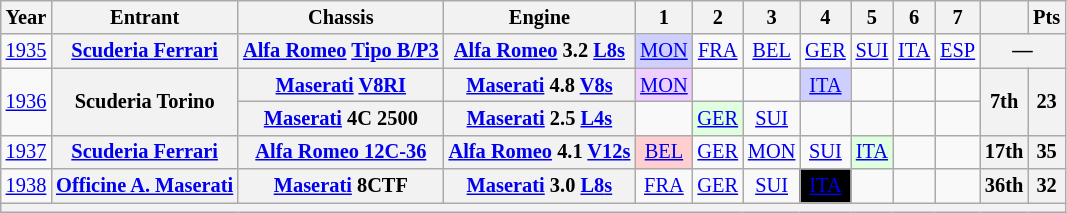<table class="wikitable" style="text-align:center; font-size:85%">
<tr>
<th>Year</th>
<th>Entrant</th>
<th>Chassis</th>
<th>Engine</th>
<th>1</th>
<th>2</th>
<th>3</th>
<th>4</th>
<th>5</th>
<th>6</th>
<th>7</th>
<th></th>
<th>Pts</th>
</tr>
<tr>
<td><a href='#'>1935</a></td>
<th nowrap><a href='#'>Scuderia Ferrari</a></th>
<th nowrap><a href='#'>Alfa Romeo</a> <a href='#'>Tipo B/P3</a></th>
<th nowrap><a href='#'>Alfa Romeo</a> 3.2 <a href='#'>L8</a><a href='#'>s</a></th>
<td style="background:#CFCFFF;"><a href='#'>MON</a><br></td>
<td><a href='#'>FRA</a></td>
<td><a href='#'>BEL</a></td>
<td><a href='#'>GER</a></td>
<td><a href='#'>SUI</a></td>
<td><a href='#'>ITA</a></td>
<td><a href='#'>ESP</a></td>
<th colspan=2>—</th>
</tr>
<tr>
<td rowspan=2><a href='#'>1936</a></td>
<th rowspan=2>Scuderia Torino</th>
<th nowrap><a href='#'>Maserati</a> <a href='#'>V8RI</a></th>
<th nowrap><a href='#'>Maserati</a> 4.8 <a href='#'>V8</a><a href='#'>s</a></th>
<td style="background:#EFCFFF;"><a href='#'>MON</a><br></td>
<td></td>
<td></td>
<td style="background:#CFCFFF;"><a href='#'>ITA</a><br></td>
<td></td>
<td></td>
<td></td>
<th rowspan=2>7th</th>
<th rowspan=2>23</th>
</tr>
<tr>
<th nowrap><a href='#'>Maserati</a> 4C 2500</th>
<th nowrap><a href='#'>Maserati</a> 2.5 <a href='#'>L4</a><a href='#'>s</a></th>
<td></td>
<td style="background:#DFFFDF;"><a href='#'>GER</a><br></td>
<td><a href='#'>SUI</a></td>
<td></td>
<td></td>
<td></td>
<td></td>
</tr>
<tr>
<td><a href='#'>1937</a></td>
<th nowrap><a href='#'>Scuderia Ferrari</a></th>
<th nowrap><a href='#'>Alfa Romeo 12C-36</a></th>
<th nowrap><a href='#'>Alfa Romeo</a> 4.1 <a href='#'>V12</a><a href='#'>s</a></th>
<td style="background:#FFCFCF;"><a href='#'>BEL</a><br></td>
<td><a href='#'>GER</a></td>
<td><a href='#'>MON</a></td>
<td><a href='#'>SUI</a></td>
<td style="background:#DFFFDF;"><a href='#'>ITA</a><br></td>
<td></td>
<td></td>
<th>17th</th>
<th>35</th>
</tr>
<tr>
<td><a href='#'>1938</a></td>
<th nowrap><a href='#'>Officine A. Maserati</a></th>
<th nowrap><a href='#'>Maserati</a> 8CTF</th>
<th nowrap><a href='#'>Maserati</a> 3.0 <a href='#'>L8</a><a href='#'>s</a></th>
<td><a href='#'>FRA</a></td>
<td><a href='#'>GER</a></td>
<td><a href='#'>SUI</a></td>
<td style="background:#000000; color:white"><a href='#'><span>ITA</span></a><br></td>
<td></td>
<td></td>
<td></td>
<th>36th</th>
<th>32</th>
</tr>
<tr>
<th colspan=13></th>
</tr>
</table>
